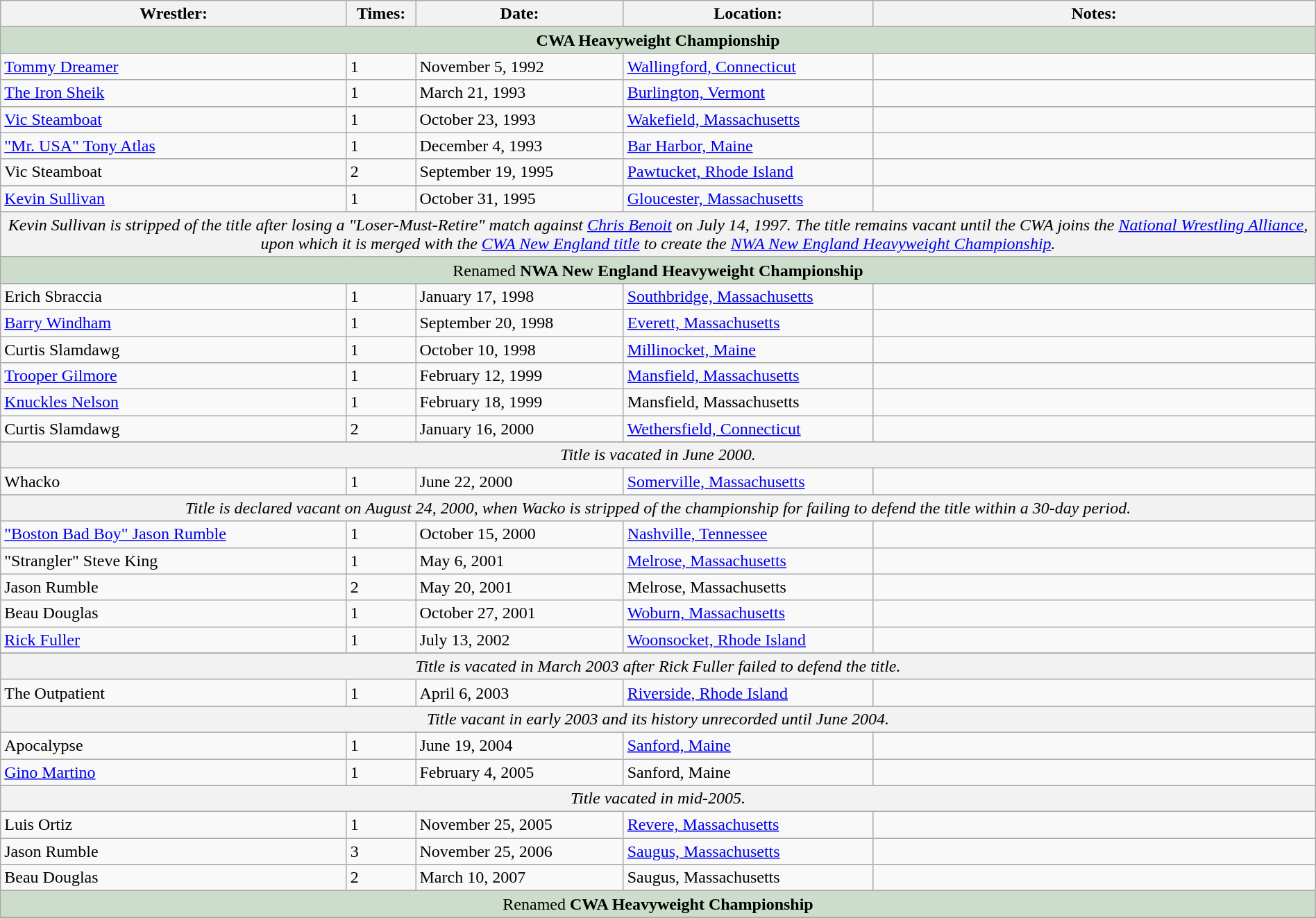<table class="wikitable" width=100%>
<tr>
<th width=25%>Wrestler:</th>
<th width=5%>Times:</th>
<th width=15%>Date:</th>
<th width=18%>Location:</th>
<th width=32%>Notes:</th>
</tr>
<tr>
<td colspan=5 style="background: #ccddcc;" align=center><strong>CWA Heavyweight Championship</strong></td>
</tr>
<tr>
<td><a href='#'>Tommy Dreamer</a></td>
<td>1</td>
<td>November 5, 1992</td>
<td><a href='#'>Wallingford, Connecticut</a></td>
<td></td>
</tr>
<tr>
<td><a href='#'>The Iron Sheik</a></td>
<td>1</td>
<td>March 21, 1993</td>
<td><a href='#'>Burlington, Vermont</a></td>
<td></td>
</tr>
<tr>
<td><a href='#'>Vic Steamboat</a></td>
<td>1</td>
<td>October 23, 1993</td>
<td><a href='#'>Wakefield, Massachusetts</a></td>
<td></td>
</tr>
<tr>
<td><a href='#'>"Mr. USA" Tony Atlas</a></td>
<td>1</td>
<td>December 4, 1993</td>
<td><a href='#'>Bar Harbor, Maine</a></td>
<td></td>
</tr>
<tr>
<td>Vic Steamboat</td>
<td>2</td>
<td>September 19, 1995</td>
<td><a href='#'>Pawtucket, Rhode Island</a></td>
<td></td>
</tr>
<tr>
<td><a href='#'>Kevin Sullivan</a></td>
<td>1</td>
<td>October 31, 1995</td>
<td><a href='#'>Gloucester, Massachusetts</a></td>
<td></td>
</tr>
<tr>
</tr>
<tr style="background: #f2f2f2;">
<td colspan="5" align=center><em>Kevin Sullivan is stripped of the title after losing a "Loser-Must-Retire" match against <a href='#'>Chris Benoit</a> on July 14, 1997. The title remains vacant until the CWA joins the <a href='#'>National Wrestling Alliance</a>, upon which it is merged with the <a href='#'>CWA New England title</a> to create the <a href='#'>NWA New England Heavyweight Championship</a>.</em></td>
</tr>
<tr>
<td colspan=5 style="background: #ccddcc;" align=center>Renamed <strong>NWA New England Heavyweight Championship</strong></td>
</tr>
<tr>
<td>Erich Sbraccia</td>
<td>1</td>
<td>January 17, 1998</td>
<td><a href='#'>Southbridge, Massachusetts</a></td>
<td></td>
</tr>
<tr>
<td><a href='#'>Barry Windham</a></td>
<td>1</td>
<td>September 20, 1998</td>
<td><a href='#'>Everett, Massachusetts</a></td>
<td></td>
</tr>
<tr>
<td>Curtis Slamdawg</td>
<td>1</td>
<td>October 10, 1998</td>
<td><a href='#'>Millinocket, Maine</a></td>
<td></td>
</tr>
<tr>
<td><a href='#'>Trooper Gilmore</a></td>
<td>1</td>
<td>February 12, 1999</td>
<td><a href='#'>Mansfield, Massachusetts</a></td>
<td></td>
</tr>
<tr>
<td><a href='#'>Knuckles Nelson</a></td>
<td>1</td>
<td>February 18, 1999</td>
<td>Mansfield, Massachusetts</td>
<td></td>
</tr>
<tr>
<td>Curtis Slamdawg</td>
<td>2</td>
<td>January 16, 2000</td>
<td><a href='#'>Wethersfield, Connecticut</a></td>
<td></td>
</tr>
<tr>
</tr>
<tr style="background: #f2f2f2;">
<td colspan="5" align=center><em>Title is vacated in June 2000.</em></td>
</tr>
<tr>
<td>Whacko</td>
<td>1</td>
<td>June 22, 2000</td>
<td><a href='#'>Somerville, Massachusetts</a></td>
<td></td>
</tr>
<tr>
</tr>
<tr style="background: #f2f2f2;">
<td colspan="5" align=center><em>Title is declared vacant on August 24, 2000, when Wacko is stripped of the championship for failing to defend the title within a 30-day period.</em></td>
</tr>
<tr>
<td><a href='#'>"Boston Bad Boy" Jason Rumble</a></td>
<td>1</td>
<td>October 15, 2000</td>
<td><a href='#'>Nashville, Tennessee</a></td>
<td></td>
</tr>
<tr>
<td>"Strangler" Steve King</td>
<td>1</td>
<td>May 6, 2001</td>
<td><a href='#'>Melrose, Massachusetts</a></td>
<td></td>
</tr>
<tr>
<td>Jason Rumble</td>
<td>2</td>
<td>May 20, 2001</td>
<td>Melrose, Massachusetts</td>
<td></td>
</tr>
<tr>
<td>Beau Douglas</td>
<td>1</td>
<td>October 27, 2001</td>
<td><a href='#'>Woburn, Massachusetts</a></td>
<td></td>
</tr>
<tr>
<td><a href='#'>Rick Fuller</a></td>
<td>1</td>
<td>July 13, 2002</td>
<td><a href='#'>Woonsocket, Rhode Island</a></td>
<td></td>
</tr>
<tr>
</tr>
<tr style="background: #f2f2f2;">
<td colspan="5" align=center><em>Title is vacated in March 2003 after Rick Fuller failed to defend the title.</em></td>
</tr>
<tr>
<td>The Outpatient</td>
<td>1</td>
<td>April 6, 2003</td>
<td><a href='#'>Riverside, Rhode Island</a></td>
<td></td>
</tr>
<tr>
</tr>
<tr style="background: #f2f2f2;">
<td colspan="5" align=center><em>Title vacant in early 2003 and its history unrecorded until June 2004.</em></td>
</tr>
<tr>
<td>Apocalypse</td>
<td>1</td>
<td>June 19, 2004</td>
<td><a href='#'>Sanford, Maine</a></td>
<td></td>
</tr>
<tr>
<td><a href='#'>Gino Martino</a></td>
<td>1</td>
<td>February 4, 2005</td>
<td>Sanford, Maine</td>
<td></td>
</tr>
<tr>
</tr>
<tr style="background: #f2f2f2;">
<td colspan="5" align=center><em>Title vacated in mid-2005.</em></td>
</tr>
<tr>
<td>Luis Ortiz</td>
<td>1</td>
<td>November 25, 2005</td>
<td><a href='#'>Revere, Massachusetts</a></td>
<td></td>
</tr>
<tr>
<td>Jason Rumble</td>
<td>3</td>
<td>November 25, 2006</td>
<td><a href='#'>Saugus, Massachusetts</a></td>
<td></td>
</tr>
<tr>
<td>Beau Douglas</td>
<td>2</td>
<td>March 10, 2007</td>
<td>Saugus, Massachusetts</td>
<td></td>
</tr>
<tr>
<td colspan=5 style="background: #ccddcc;" align=center>Renamed <strong>CWA Heavyweight Championship</strong></td>
</tr>
<tr>
</tr>
</table>
